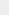<table style="background: #EEEEEE;">
<tr>
<td></td>
</tr>
<tr>
<td></td>
</tr>
</table>
